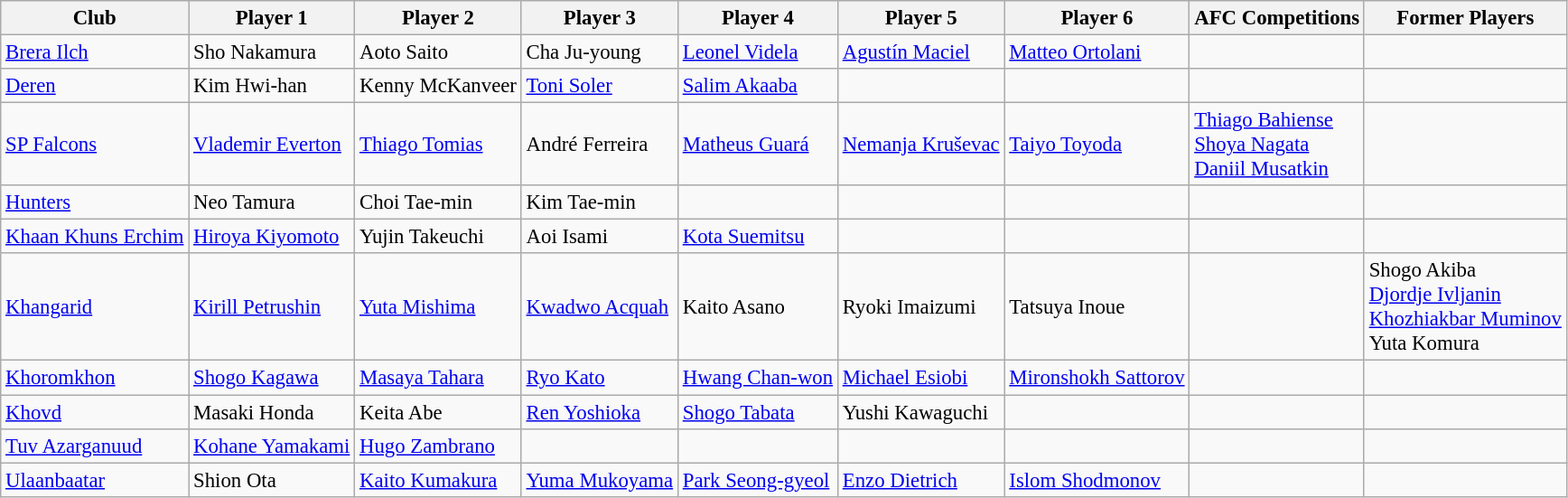<table class="wikitable" style="font-size:95%;">
<tr>
<th>Club</th>
<th>Player 1</th>
<th>Player 2</th>
<th>Player 3</th>
<th>Player 4</th>
<th>Player 5</th>
<th>Player 6</th>
<th>AFC Competitions</th>
<th>Former Players</th>
</tr>
<tr>
<td><a href='#'>Brera Ilch</a></td>
<td> Sho Nakamura</td>
<td> Aoto Saito</td>
<td> Cha Ju-young</td>
<td> <a href='#'>Leonel Videla</a></td>
<td> <a href='#'>Agustín Maciel</a></td>
<td> <a href='#'>Matteo Ortolani</a></td>
<td></td>
</tr>
<tr>
<td><a href='#'>Deren</a></td>
<td> Kim Hwi-han</td>
<td> Kenny  McKanveer</td>
<td> <a href='#'>Toni Soler</a></td>
<td> <a href='#'>Salim Akaaba</a></td>
<td></td>
<td></td>
<td></td>
<td></td>
</tr>
<tr>
<td><a href='#'>SP Falcons</a></td>
<td> <a href='#'>Vlademir Everton</a></td>
<td> <a href='#'>Thiago Tomias</a></td>
<td> André Ferreira</td>
<td> <a href='#'>Matheus Guará</a></td>
<td> <a href='#'>Nemanja Kruševac</a></td>
<td> <a href='#'>Taiyo Toyoda</a></td>
<td> <a href='#'>Thiago Bahiense</a><br> <a href='#'>Shoya Nagata</a><br> <a href='#'>Daniil Musatkin</a></td>
<td></td>
</tr>
<tr>
<td><a href='#'>Hunters</a></td>
<td> Neo Tamura</td>
<td> Choi Tae-min</td>
<td> Kim Tae-min</td>
<td></td>
<td></td>
<td></td>
<td></td>
<td></td>
</tr>
<tr>
<td><a href='#'>Khaan Khuns Erchim</a></td>
<td> <a href='#'>Hiroya Kiyomoto</a></td>
<td> Yujin Takeuchi</td>
<td> Aoi Isami</td>
<td> <a href='#'>Kota Suemitsu</a></td>
<td></td>
<td></td>
<td></td>
<td></td>
</tr>
<tr>
<td><a href='#'>Khangarid</a></td>
<td> <a href='#'>Kirill Petrushin</a></td>
<td> <a href='#'>Yuta Mishima</a></td>
<td> <a href='#'>Kwadwo Acquah</a></td>
<td> Kaito Asano</td>
<td> Ryoki Imaizumi</td>
<td> Tatsuya Inoue</td>
<td></td>
<td> Shogo Akiba<br> <a href='#'>Djordje Ivljanin</a><br> <a href='#'>Khozhiakbar Muminov</a><br> Yuta Komura</td>
</tr>
<tr>
<td><a href='#'>Khoromkhon</a></td>
<td> <a href='#'>Shogo Kagawa</a></td>
<td> <a href='#'>Masaya Tahara</a></td>
<td> <a href='#'>Ryo Kato</a></td>
<td> <a href='#'>Hwang Chan-won</a></td>
<td> <a href='#'>Michael Esiobi</a></td>
<td> <a href='#'>Mironshokh Sattorov</a></td>
<td></td>
<td></td>
</tr>
<tr>
<td><a href='#'>Khovd</a></td>
<td> Masaki Honda</td>
<td> Keita Abe</td>
<td> <a href='#'>Ren Yoshioka</a></td>
<td> <a href='#'>Shogo Tabata</a></td>
<td>Yushi Kawaguchi</td>
<td></td>
<td></td>
<td></td>
</tr>
<tr>
<td><a href='#'>Tuv Azarganuud</a></td>
<td> <a href='#'>Kohane Yamakami</a></td>
<td> <a href='#'>Hugo Zambrano</a></td>
<td></td>
<td></td>
<td></td>
<td></td>
<td></td>
<td></td>
</tr>
<tr>
<td><a href='#'>Ulaanbaatar</a></td>
<td> Shion Ota</td>
<td> <a href='#'>Kaito Kumakura</a></td>
<td> <a href='#'>Yuma Mukoyama</a></td>
<td> <a href='#'>Park Seong-gyeol</a></td>
<td> <a href='#'>Enzo Dietrich</a></td>
<td> <a href='#'>Islom Shodmonov</a></td>
<td></td>
<td></td>
</tr>
</table>
